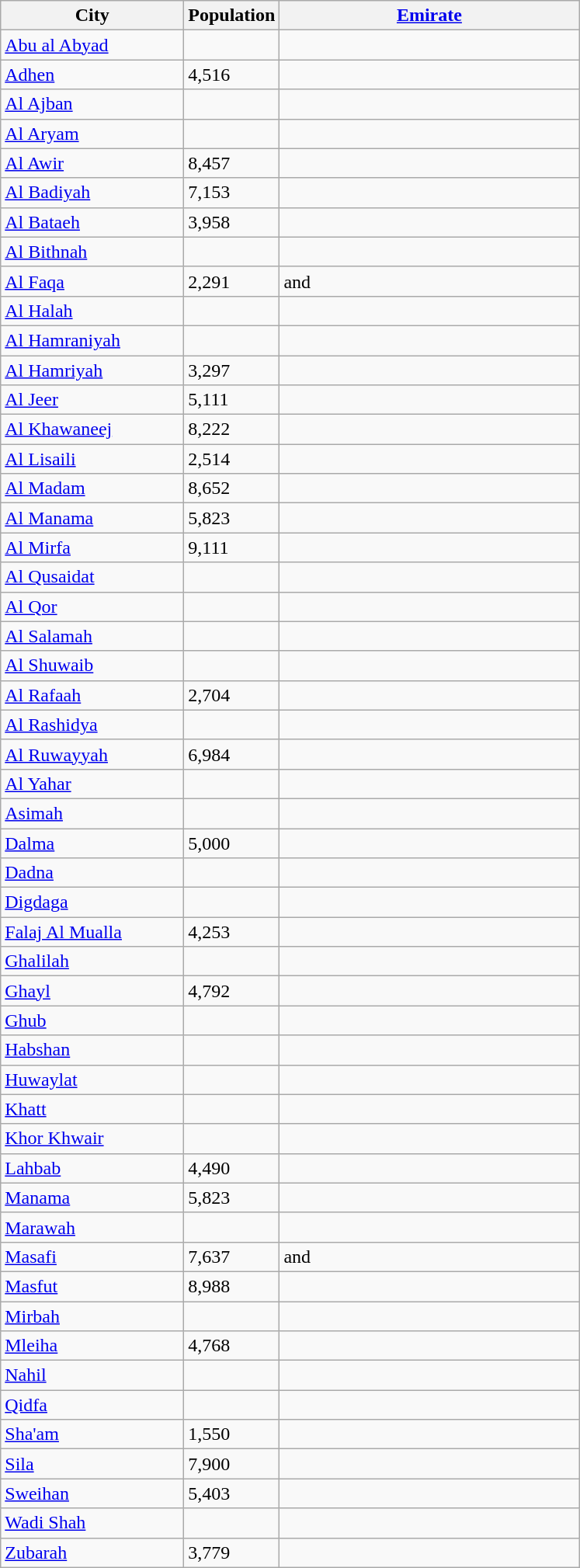<table class="wikitable sortable">
<tr>
<th width="150px">City</th>
<th width="50px">Population</th>
<th width="250px"><a href='#'>Emirate</a></th>
</tr>
<tr>
<td><a href='#'>Abu al Abyad</a></td>
<td></td>
<td></td>
</tr>
<tr>
<td><a href='#'>Adhen</a></td>
<td>4,516</td>
<td></td>
</tr>
<tr>
<td><a href='#'>Al Ajban</a></td>
<td></td>
<td></td>
</tr>
<tr>
<td><a href='#'>Al Aryam</a></td>
<td></td>
<td></td>
</tr>
<tr>
<td><a href='#'>Al Awir</a></td>
<td>8,457</td>
<td></td>
</tr>
<tr>
<td><a href='#'>Al Badiyah</a></td>
<td>7,153</td>
<td></td>
</tr>
<tr>
<td><a href='#'>Al Bataeh</a></td>
<td>3,958</td>
<td></td>
</tr>
<tr>
<td><a href='#'>Al Bithnah</a></td>
<td></td>
<td></td>
</tr>
<tr>
<td><a href='#'>Al Faqa</a></td>
<td>2,291</td>
<td> and </td>
</tr>
<tr>
<td><a href='#'>Al Halah</a></td>
<td></td>
<td></td>
</tr>
<tr>
<td><a href='#'>Al Hamraniyah</a></td>
<td></td>
<td></td>
</tr>
<tr>
<td><a href='#'>Al Hamriyah</a></td>
<td>3,297</td>
<td></td>
</tr>
<tr>
<td><a href='#'>Al Jeer</a></td>
<td>5,111</td>
<td></td>
</tr>
<tr>
<td><a href='#'>Al Khawaneej</a></td>
<td>8,222</td>
<td></td>
</tr>
<tr>
<td><a href='#'>Al Lisaili</a></td>
<td>2,514</td>
<td></td>
</tr>
<tr>
<td><a href='#'>Al Madam</a></td>
<td>8,652</td>
<td></td>
</tr>
<tr>
<td><a href='#'>Al Manama</a></td>
<td>5,823</td>
<td></td>
</tr>
<tr>
<td><a href='#'>Al Mirfa</a></td>
<td>9,111</td>
<td></td>
</tr>
<tr>
<td><a href='#'>Al Qusaidat</a></td>
<td></td>
<td></td>
</tr>
<tr>
<td><a href='#'>Al Qor</a></td>
<td></td>
<td></td>
</tr>
<tr>
<td><a href='#'>Al Salamah</a></td>
<td></td>
<td></td>
</tr>
<tr>
<td><a href='#'>Al Shuwaib</a></td>
<td></td>
<td></td>
</tr>
<tr>
<td><a href='#'>Al Rafaah</a></td>
<td>2,704</td>
<td></td>
</tr>
<tr>
<td><a href='#'>Al Rashidya</a></td>
<td></td>
<td></td>
</tr>
<tr>
<td><a href='#'>Al Ruwayyah</a></td>
<td>6,984</td>
<td></td>
</tr>
<tr>
<td><a href='#'>Al Yahar</a></td>
<td></td>
<td></td>
</tr>
<tr>
<td><a href='#'>Asimah</a></td>
<td></td>
<td></td>
</tr>
<tr>
<td><a href='#'>Dalma</a></td>
<td>5,000</td>
<td></td>
</tr>
<tr>
<td><a href='#'>Dadna</a></td>
<td></td>
<td></td>
</tr>
<tr>
<td><a href='#'>Digdaga</a></td>
<td></td>
<td></td>
</tr>
<tr>
<td><a href='#'>Falaj Al Mualla</a></td>
<td>4,253</td>
<td></td>
</tr>
<tr>
<td><a href='#'>Ghalilah</a></td>
<td></td>
<td></td>
</tr>
<tr>
<td><a href='#'>Ghayl</a></td>
<td>4,792</td>
<td></td>
</tr>
<tr>
<td><a href='#'>Ghub</a></td>
<td></td>
<td></td>
</tr>
<tr>
<td><a href='#'>Habshan</a></td>
<td></td>
<td></td>
</tr>
<tr>
<td><a href='#'>Huwaylat</a></td>
<td></td>
<td></td>
</tr>
<tr>
<td><a href='#'>Khatt</a></td>
<td></td>
<td></td>
</tr>
<tr>
<td><a href='#'>Khor Khwair</a></td>
<td></td>
<td></td>
</tr>
<tr>
<td><a href='#'>Lahbab</a></td>
<td>4,490</td>
<td></td>
</tr>
<tr>
<td><a href='#'>Manama</a></td>
<td>5,823</td>
<td></td>
</tr>
<tr>
<td><a href='#'>Marawah</a></td>
<td></td>
<td></td>
</tr>
<tr>
<td><a href='#'>Masafi</a></td>
<td>7,637</td>
<td> and </td>
</tr>
<tr>
<td><a href='#'>Masfut</a></td>
<td>8,988</td>
<td></td>
</tr>
<tr>
<td><a href='#'>Mirbah</a></td>
<td></td>
<td></td>
</tr>
<tr>
<td><a href='#'>Mleiha</a></td>
<td>4,768</td>
<td></td>
</tr>
<tr>
<td><a href='#'>Nahil</a></td>
<td></td>
<td></td>
</tr>
<tr>
<td><a href='#'>Qidfa</a></td>
<td></td>
<td></td>
</tr>
<tr>
<td><a href='#'>Sha'am</a></td>
<td>1,550</td>
<td></td>
</tr>
<tr>
<td><a href='#'>Sila</a></td>
<td>7,900</td>
<td></td>
</tr>
<tr>
<td><a href='#'>Sweihan</a></td>
<td>5,403</td>
<td></td>
</tr>
<tr>
<td><a href='#'>Wadi Shah</a></td>
<td></td>
<td></td>
</tr>
<tr>
<td><a href='#'>Zubarah</a></td>
<td>3,779</td>
<td></td>
</tr>
</table>
